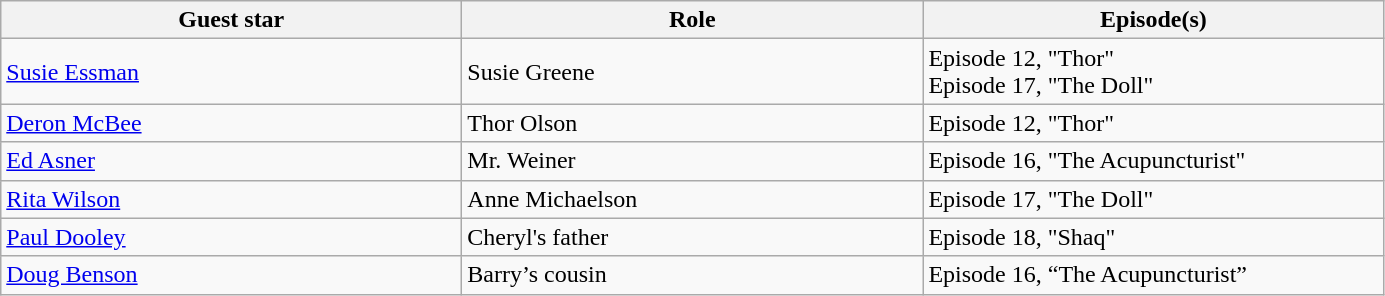<table class="wikitable">
<tr>
<th scope="col" style="width:300px;">Guest star</th>
<th scope="col" style="width:300px;">Role</th>
<th scope="col" style="width:300px;">Episode(s)</th>
</tr>
<tr>
<td><a href='#'>Susie Essman</a></td>
<td>Susie Greene</td>
<td>Episode 12, "Thor"<br>Episode 17, "The Doll"</td>
</tr>
<tr>
<td><a href='#'>Deron McBee</a></td>
<td>Thor Olson</td>
<td>Episode 12, "Thor"</td>
</tr>
<tr>
<td><a href='#'>Ed Asner</a></td>
<td>Mr. Weiner</td>
<td>Episode 16, "The Acupuncturist"</td>
</tr>
<tr>
<td><a href='#'>Rita Wilson</a></td>
<td>Anne Michaelson</td>
<td>Episode 17, "The Doll"</td>
</tr>
<tr>
<td><a href='#'>Paul Dooley</a></td>
<td>Cheryl's father</td>
<td>Episode 18, "Shaq"</td>
</tr>
<tr>
<td><a href='#'>Doug Benson</a></td>
<td>Barry’s cousin</td>
<td>Episode 16, “The Acupuncturist”</td>
</tr>
</table>
